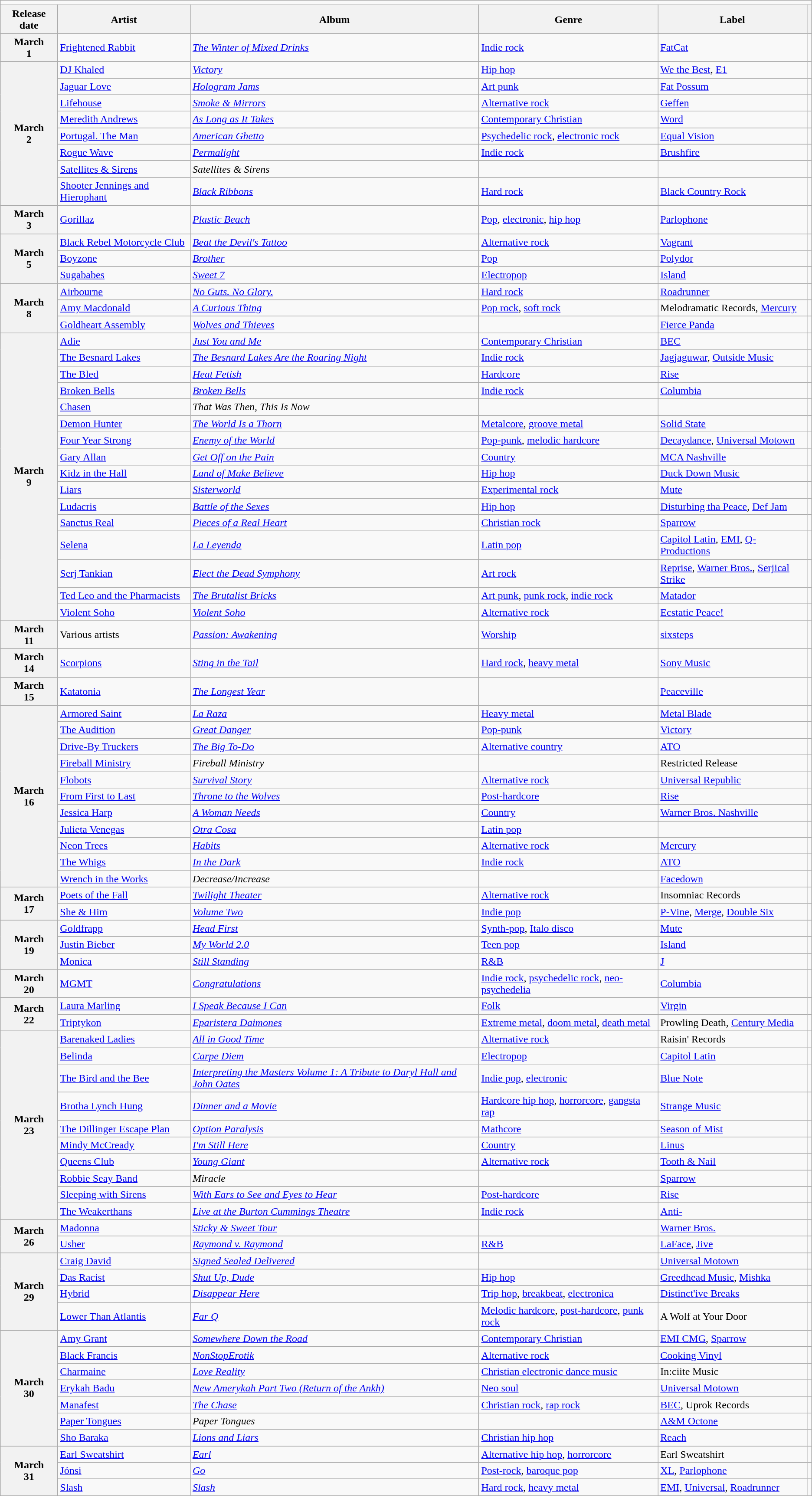<table class="wikitable plainrowheaders">
<tr>
<td colspan="6" style="text-align:center;"></td>
</tr>
<tr>
<th scope="col">Release date</th>
<th scope="col">Artist</th>
<th scope="col">Album</th>
<th scope="col">Genre</th>
<th scope="col">Label</th>
<th scope="col"></th>
</tr>
<tr>
<th scope="row" style="text-align:center;">March<br>1</th>
<td><a href='#'>Frightened Rabbit</a></td>
<td><em><a href='#'>The Winter of Mixed Drinks</a></em></td>
<td><a href='#'>Indie rock</a></td>
<td><a href='#'>FatCat</a></td>
<td></td>
</tr>
<tr>
<th scope="row" rowspan="8" style="text-align:center;">March<br>2</th>
<td><a href='#'>DJ Khaled</a></td>
<td><em><a href='#'>Victory</a></em></td>
<td><a href='#'>Hip hop</a></td>
<td><a href='#'>We the Best</a>, <a href='#'>E1</a></td>
<td></td>
</tr>
<tr>
<td><a href='#'>Jaguar Love</a></td>
<td><em><a href='#'>Hologram Jams</a></em></td>
<td><a href='#'>Art punk</a></td>
<td><a href='#'>Fat Possum</a></td>
<td></td>
</tr>
<tr>
<td><a href='#'>Lifehouse</a></td>
<td><em><a href='#'>Smoke & Mirrors</a></em></td>
<td><a href='#'>Alternative rock</a></td>
<td><a href='#'>Geffen</a></td>
<td></td>
</tr>
<tr>
<td><a href='#'>Meredith Andrews</a></td>
<td><em><a href='#'>As Long as It Takes</a></em></td>
<td><a href='#'>Contemporary Christian</a></td>
<td><a href='#'>Word</a></td>
<td></td>
</tr>
<tr>
<td><a href='#'>Portugal. The Man</a></td>
<td><em><a href='#'>American Ghetto</a></em></td>
<td><a href='#'>Psychedelic rock</a>, <a href='#'>electronic rock</a></td>
<td><a href='#'>Equal Vision</a></td>
<td></td>
</tr>
<tr>
<td><a href='#'>Rogue Wave</a></td>
<td><em><a href='#'>Permalight</a></em></td>
<td><a href='#'>Indie rock</a></td>
<td><a href='#'>Brushfire</a></td>
<td></td>
</tr>
<tr>
<td><a href='#'>Satellites & Sirens</a></td>
<td><em>Satellites & Sirens</em></td>
<td></td>
<td></td>
<td></td>
</tr>
<tr>
<td><a href='#'>Shooter Jennings and Hierophant</a></td>
<td><em><a href='#'>Black Ribbons</a></em></td>
<td><a href='#'>Hard rock</a></td>
<td><a href='#'>Black Country Rock</a></td>
<td></td>
</tr>
<tr>
<th scope="row" style="text-align:center;">March<br>3</th>
<td><a href='#'>Gorillaz</a></td>
<td><em><a href='#'>Plastic Beach</a></em></td>
<td><a href='#'>Pop</a>, <a href='#'>electronic</a>, <a href='#'>hip hop</a></td>
<td><a href='#'>Parlophone</a></td>
<td></td>
</tr>
<tr>
<th scope="row" rowspan="3" style="text-align:center;">March<br>5</th>
<td><a href='#'>Black Rebel Motorcycle Club</a></td>
<td><em><a href='#'>Beat the Devil's Tattoo</a></em></td>
<td><a href='#'>Alternative rock</a></td>
<td><a href='#'>Vagrant</a></td>
<td></td>
</tr>
<tr>
<td><a href='#'>Boyzone</a></td>
<td><em><a href='#'>Brother</a></em></td>
<td><a href='#'>Pop</a></td>
<td><a href='#'>Polydor</a></td>
<td></td>
</tr>
<tr>
<td><a href='#'>Sugababes</a></td>
<td><em><a href='#'>Sweet 7</a></em></td>
<td><a href='#'>Electropop</a></td>
<td><a href='#'>Island</a></td>
<td></td>
</tr>
<tr>
<th scope="row" rowspan="3" style="text-align:center;">March<br>8</th>
<td><a href='#'>Airbourne</a></td>
<td><em><a href='#'>No Guts. No Glory.</a></em></td>
<td><a href='#'>Hard rock</a></td>
<td><a href='#'>Roadrunner</a></td>
<td></td>
</tr>
<tr>
<td><a href='#'>Amy Macdonald</a></td>
<td><em><a href='#'>A Curious Thing</a></em></td>
<td><a href='#'>Pop rock</a>, <a href='#'>soft rock</a></td>
<td>Melodramatic Records, <a href='#'>Mercury</a></td>
<td></td>
</tr>
<tr>
<td><a href='#'>Goldheart Assembly</a></td>
<td><em><a href='#'>Wolves and Thieves</a></em></td>
<td></td>
<td><a href='#'>Fierce Panda</a></td>
<td></td>
</tr>
<tr>
<th scope="row" rowspan="16" style="text-align:center;">March<br>9</th>
<td><a href='#'>Adie</a></td>
<td><em><a href='#'>Just You and Me</a></em></td>
<td><a href='#'>Contemporary Christian</a></td>
<td><a href='#'>BEC</a></td>
<td></td>
</tr>
<tr>
<td><a href='#'>The Besnard Lakes</a></td>
<td><em><a href='#'>The Besnard Lakes Are the Roaring Night</a></em></td>
<td><a href='#'>Indie rock</a></td>
<td><a href='#'>Jagjaguwar</a>, <a href='#'>Outside Music</a></td>
<td></td>
</tr>
<tr>
<td><a href='#'>The Bled</a></td>
<td><em><a href='#'>Heat Fetish</a></em></td>
<td><a href='#'>Hardcore</a></td>
<td><a href='#'>Rise</a></td>
<td></td>
</tr>
<tr>
<td><a href='#'>Broken Bells</a></td>
<td><em><a href='#'>Broken Bells</a></em></td>
<td><a href='#'>Indie rock</a></td>
<td><a href='#'>Columbia</a></td>
<td></td>
</tr>
<tr>
<td><a href='#'>Chasen</a></td>
<td><em>That Was Then, This Is Now</em></td>
<td></td>
<td></td>
<td></td>
</tr>
<tr>
<td><a href='#'>Demon Hunter</a></td>
<td><em><a href='#'>The World Is a Thorn</a></em></td>
<td><a href='#'>Metalcore</a>, <a href='#'>groove metal</a></td>
<td><a href='#'>Solid State</a></td>
<td></td>
</tr>
<tr>
<td><a href='#'>Four Year Strong</a></td>
<td><em><a href='#'>Enemy of the World</a></em></td>
<td><a href='#'>Pop-punk</a>, <a href='#'>melodic hardcore</a></td>
<td><a href='#'>Decaydance</a>, <a href='#'>Universal Motown</a></td>
<td></td>
</tr>
<tr>
<td><a href='#'>Gary Allan</a></td>
<td><em><a href='#'>Get Off on the Pain</a></em></td>
<td><a href='#'>Country</a></td>
<td><a href='#'>MCA Nashville</a></td>
<td></td>
</tr>
<tr>
<td><a href='#'>Kidz in the Hall</a></td>
<td><em><a href='#'>Land of Make Believe</a></em></td>
<td><a href='#'>Hip hop</a></td>
<td><a href='#'>Duck Down Music</a></td>
<td></td>
</tr>
<tr>
<td><a href='#'>Liars</a></td>
<td><em><a href='#'>Sisterworld</a></em></td>
<td><a href='#'>Experimental rock</a></td>
<td><a href='#'>Mute</a></td>
<td></td>
</tr>
<tr>
<td><a href='#'>Ludacris</a></td>
<td><em><a href='#'>Battle of the Sexes</a></em></td>
<td><a href='#'>Hip hop</a></td>
<td><a href='#'>Disturbing tha Peace</a>, <a href='#'>Def Jam</a></td>
<td></td>
</tr>
<tr>
<td><a href='#'>Sanctus Real</a></td>
<td><em><a href='#'>Pieces of a Real Heart</a></em></td>
<td><a href='#'>Christian rock</a></td>
<td><a href='#'>Sparrow</a></td>
<td></td>
</tr>
<tr>
<td><a href='#'>Selena</a></td>
<td><em><a href='#'>La Leyenda</a></em></td>
<td><a href='#'>Latin pop</a></td>
<td><a href='#'>Capitol Latin</a>, <a href='#'>EMI</a>, <a href='#'>Q-Productions</a></td>
<td></td>
</tr>
<tr>
<td><a href='#'>Serj Tankian</a></td>
<td><em><a href='#'>Elect the Dead Symphony</a></em></td>
<td><a href='#'>Art rock</a></td>
<td><a href='#'>Reprise</a>, <a href='#'>Warner Bros.</a>, <a href='#'>Serjical Strike</a></td>
<td></td>
</tr>
<tr>
<td><a href='#'>Ted Leo and the Pharmacists</a></td>
<td><em><a href='#'>The Brutalist Bricks</a></em></td>
<td><a href='#'>Art punk</a>, <a href='#'>punk rock</a>, <a href='#'>indie rock</a></td>
<td><a href='#'>Matador</a></td>
<td></td>
</tr>
<tr>
<td><a href='#'>Violent Soho</a></td>
<td><em><a href='#'>Violent Soho</a></em></td>
<td><a href='#'>Alternative rock</a></td>
<td><a href='#'>Ecstatic Peace!</a></td>
<td></td>
</tr>
<tr>
<th scope="row" style="text-align:center;">March<br>11</th>
<td>Various artists</td>
<td><em><a href='#'>Passion: Awakening</a></em></td>
<td><a href='#'>Worship</a></td>
<td><a href='#'>sixsteps</a></td>
<td></td>
</tr>
<tr>
<th scope="row" style="text-align:center;">March<br>14</th>
<td><a href='#'>Scorpions</a></td>
<td><em><a href='#'>Sting in the Tail</a></em></td>
<td><a href='#'>Hard rock</a>, <a href='#'>heavy metal</a></td>
<td><a href='#'>Sony Music</a></td>
<td></td>
</tr>
<tr>
<th scope="row" style="text-align:center;">March<br>15</th>
<td><a href='#'>Katatonia</a></td>
<td><em><a href='#'>The Longest Year</a></em></td>
<td></td>
<td><a href='#'>Peaceville</a></td>
<td></td>
</tr>
<tr>
<th scope="row" rowspan="11" style="text-align:center;">March<br>16</th>
<td><a href='#'>Armored Saint</a></td>
<td><em><a href='#'>La Raza</a></em></td>
<td><a href='#'>Heavy metal</a></td>
<td><a href='#'>Metal Blade</a></td>
<td></td>
</tr>
<tr>
<td><a href='#'>The Audition</a></td>
<td><em><a href='#'>Great Danger</a></em></td>
<td><a href='#'>Pop-punk</a></td>
<td><a href='#'>Victory</a></td>
<td></td>
</tr>
<tr>
<td><a href='#'>Drive-By Truckers</a></td>
<td><em><a href='#'>The Big To-Do</a></em></td>
<td><a href='#'>Alternative country</a></td>
<td><a href='#'>ATO</a></td>
<td></td>
</tr>
<tr>
<td><a href='#'>Fireball Ministry</a></td>
<td><em>Fireball Ministry</em></td>
<td></td>
<td>Restricted Release</td>
<td></td>
</tr>
<tr>
<td><a href='#'>Flobots</a></td>
<td><em><a href='#'>Survival Story</a></em></td>
<td><a href='#'>Alternative rock</a></td>
<td><a href='#'>Universal Republic</a></td>
<td></td>
</tr>
<tr>
<td><a href='#'>From First to Last</a></td>
<td><em><a href='#'>Throne to the Wolves</a></em></td>
<td><a href='#'>Post-hardcore</a></td>
<td><a href='#'>Rise</a></td>
<td></td>
</tr>
<tr>
<td><a href='#'>Jessica Harp</a></td>
<td><em><a href='#'>A Woman Needs</a></em></td>
<td><a href='#'>Country</a></td>
<td><a href='#'>Warner Bros. Nashville</a></td>
<td></td>
</tr>
<tr>
<td><a href='#'>Julieta Venegas</a></td>
<td><em><a href='#'>Otra Cosa</a></em></td>
<td><a href='#'>Latin pop</a></td>
<td></td>
<td></td>
</tr>
<tr>
<td><a href='#'>Neon Trees</a></td>
<td><em><a href='#'>Habits</a></em></td>
<td><a href='#'>Alternative rock</a></td>
<td><a href='#'>Mercury</a></td>
<td></td>
</tr>
<tr>
<td><a href='#'>The Whigs</a></td>
<td><em><a href='#'>In the Dark</a></em></td>
<td><a href='#'>Indie rock</a></td>
<td><a href='#'>ATO</a></td>
<td></td>
</tr>
<tr>
<td><a href='#'>Wrench in the Works</a></td>
<td><em>Decrease/Increase</em></td>
<td></td>
<td><a href='#'>Facedown</a></td>
<td></td>
</tr>
<tr>
<th scope="row" rowspan="2" style="text-align:center;">March<br>17</th>
<td><a href='#'>Poets of the Fall</a></td>
<td><em><a href='#'>Twilight Theater</a></em></td>
<td><a href='#'>Alternative rock</a></td>
<td>Insomniac Records</td>
<td></td>
</tr>
<tr>
<td><a href='#'>She & Him</a></td>
<td><em><a href='#'>Volume Two</a></em></td>
<td><a href='#'>Indie pop</a></td>
<td><a href='#'>P-Vine</a>, <a href='#'>Merge</a>, <a href='#'>Double Six</a></td>
<td></td>
</tr>
<tr>
<th scope="row" rowspan="3" style="text-align:center;">March<br>19</th>
<td><a href='#'>Goldfrapp</a></td>
<td><em><a href='#'>Head First</a></em></td>
<td><a href='#'>Synth-pop</a>, <a href='#'>Italo disco</a></td>
<td><a href='#'>Mute</a></td>
<td></td>
</tr>
<tr>
<td><a href='#'>Justin Bieber</a></td>
<td><em><a href='#'>My World 2.0</a></em></td>
<td><a href='#'>Teen pop</a></td>
<td><a href='#'>Island</a></td>
<td></td>
</tr>
<tr>
<td><a href='#'>Monica</a></td>
<td><em><a href='#'>Still Standing</a></em></td>
<td><a href='#'>R&B</a></td>
<td><a href='#'>J</a></td>
<td></td>
</tr>
<tr>
<th scope="row" style="text-align:center;">March<br>20</th>
<td><a href='#'>MGMT</a></td>
<td><em><a href='#'>Congratulations</a></em></td>
<td><a href='#'>Indie rock</a>, <a href='#'>psychedelic rock</a>, <a href='#'>neo-psychedelia</a></td>
<td><a href='#'>Columbia</a></td>
<td></td>
</tr>
<tr>
<th scope="row" rowspan="2" style="text-align:center;">March<br>22</th>
<td><a href='#'>Laura Marling</a></td>
<td><em><a href='#'>I Speak Because I Can</a></em></td>
<td><a href='#'>Folk</a></td>
<td><a href='#'>Virgin</a></td>
<td></td>
</tr>
<tr>
<td><a href='#'>Triptykon</a></td>
<td><em><a href='#'>Eparistera Daimones</a></em></td>
<td><a href='#'>Extreme metal</a>, <a href='#'>doom metal</a>, <a href='#'>death metal</a></td>
<td>Prowling Death, <a href='#'>Century Media</a></td>
<td></td>
</tr>
<tr>
<th scope="row" rowspan="10" style="text-align:center;">March<br>23</th>
<td><a href='#'>Barenaked Ladies</a></td>
<td><em><a href='#'>All in Good Time</a></em></td>
<td><a href='#'>Alternative rock</a></td>
<td>Raisin' Records</td>
<td></td>
</tr>
<tr>
<td><a href='#'>Belinda</a></td>
<td><em><a href='#'>Carpe Diem</a></em></td>
<td><a href='#'>Electropop</a></td>
<td><a href='#'>Capitol Latin</a></td>
<td></td>
</tr>
<tr>
<td><a href='#'>The Bird and the Bee</a></td>
<td><em><a href='#'>Interpreting the Masters Volume 1: A Tribute to Daryl Hall and John Oates</a></em></td>
<td><a href='#'>Indie pop</a>, <a href='#'>electronic</a></td>
<td><a href='#'>Blue Note</a></td>
<td></td>
</tr>
<tr>
<td><a href='#'>Brotha Lynch Hung</a></td>
<td><em><a href='#'>Dinner and a Movie</a></em></td>
<td><a href='#'>Hardcore hip hop</a>, <a href='#'>horrorcore</a>, <a href='#'>gangsta rap</a></td>
<td><a href='#'>Strange Music</a></td>
<td></td>
</tr>
<tr>
<td><a href='#'>The Dillinger Escape Plan</a></td>
<td><em><a href='#'>Option Paralysis</a></em></td>
<td><a href='#'>Mathcore</a></td>
<td><a href='#'>Season of Mist</a></td>
<td></td>
</tr>
<tr>
<td><a href='#'>Mindy McCready</a></td>
<td><em><a href='#'>I'm Still Here</a></em></td>
<td><a href='#'>Country</a></td>
<td><a href='#'>Linus</a></td>
<td></td>
</tr>
<tr>
<td><a href='#'>Queens Club</a></td>
<td><em><a href='#'>Young Giant</a></em></td>
<td><a href='#'>Alternative rock</a></td>
<td><a href='#'>Tooth & Nail</a></td>
<td></td>
</tr>
<tr>
<td><a href='#'>Robbie Seay Band</a></td>
<td><em>Miracle</em></td>
<td></td>
<td><a href='#'>Sparrow</a></td>
<td></td>
</tr>
<tr>
<td><a href='#'>Sleeping with Sirens</a></td>
<td><em><a href='#'>With Ears to See and Eyes to Hear</a></em></td>
<td><a href='#'>Post-hardcore</a></td>
<td><a href='#'>Rise</a></td>
<td></td>
</tr>
<tr>
<td><a href='#'>The Weakerthans</a></td>
<td><em><a href='#'>Live at the Burton Cummings Theatre</a></em></td>
<td><a href='#'>Indie rock</a></td>
<td><a href='#'>Anti-</a></td>
<td></td>
</tr>
<tr>
<th scope="row" rowspan="2" style="text-align:center;">March<br>26</th>
<td><a href='#'>Madonna</a></td>
<td><em><a href='#'>Sticky & Sweet Tour</a></em></td>
<td></td>
<td><a href='#'>Warner Bros.</a></td>
<td></td>
</tr>
<tr>
<td><a href='#'>Usher</a></td>
<td><em><a href='#'>Raymond v. Raymond</a></em></td>
<td><a href='#'>R&B</a></td>
<td><a href='#'>LaFace</a>, <a href='#'>Jive</a></td>
<td></td>
</tr>
<tr>
<th scope="row" rowspan="4" style="text-align:center;">March<br>29</th>
<td><a href='#'>Craig David</a></td>
<td><em><a href='#'>Signed Sealed Delivered</a></em></td>
<td></td>
<td><a href='#'>Universal Motown</a></td>
<td></td>
</tr>
<tr>
<td><a href='#'>Das Racist</a></td>
<td><em><a href='#'>Shut Up, Dude</a></em></td>
<td><a href='#'>Hip hop</a></td>
<td><a href='#'>Greedhead Music</a>, <a href='#'>Mishka</a></td>
<td></td>
</tr>
<tr>
<td><a href='#'>Hybrid</a></td>
<td><em><a href='#'>Disappear Here</a></em></td>
<td><a href='#'>Trip hop</a>, <a href='#'>breakbeat</a>, <a href='#'>electronica</a></td>
<td><a href='#'>Distinct'ive Breaks</a></td>
<td></td>
</tr>
<tr>
<td><a href='#'>Lower Than Atlantis</a></td>
<td><em><a href='#'>Far Q</a></em></td>
<td><a href='#'>Melodic hardcore</a>, <a href='#'>post-hardcore</a>, <a href='#'>punk rock</a></td>
<td>A Wolf at Your Door</td>
<td></td>
</tr>
<tr>
<th scope="row" rowspan="7" style="text-align:center;">March<br>30</th>
<td><a href='#'>Amy Grant</a></td>
<td><em><a href='#'>Somewhere Down the Road</a></em></td>
<td><a href='#'>Contemporary Christian</a></td>
<td><a href='#'>EMI CMG</a>, <a href='#'>Sparrow</a></td>
<td></td>
</tr>
<tr>
<td><a href='#'>Black Francis</a></td>
<td><em><a href='#'>NonStopErotik</a></em></td>
<td><a href='#'>Alternative rock</a></td>
<td><a href='#'>Cooking Vinyl</a></td>
<td></td>
</tr>
<tr>
<td><a href='#'>Charmaine</a></td>
<td><em><a href='#'>Love Reality</a></em></td>
<td><a href='#'>Christian electronic dance music</a></td>
<td>In:ciite Music</td>
<td></td>
</tr>
<tr>
<td><a href='#'>Erykah Badu</a></td>
<td><em><a href='#'>New Amerykah Part Two (Return of the Ankh)</a></em></td>
<td><a href='#'>Neo soul</a></td>
<td><a href='#'>Universal Motown</a></td>
<td></td>
</tr>
<tr>
<td><a href='#'>Manafest</a></td>
<td><em><a href='#'>The Chase</a></em></td>
<td><a href='#'>Christian rock</a>, <a href='#'>rap rock</a></td>
<td><a href='#'>BEC</a>, Uprok Records</td>
<td></td>
</tr>
<tr>
<td><a href='#'>Paper Tongues</a></td>
<td><em>Paper Tongues</em></td>
<td></td>
<td><a href='#'>A&M Octone</a></td>
<td></td>
</tr>
<tr>
<td><a href='#'>Sho Baraka</a></td>
<td><em><a href='#'>Lions and Liars</a></em></td>
<td><a href='#'>Christian hip hop</a></td>
<td><a href='#'>Reach</a></td>
<td></td>
</tr>
<tr>
<th scope="row" rowspan="3" style="text-align:center;">March<br>31</th>
<td><a href='#'>Earl Sweatshirt</a></td>
<td><em><a href='#'>Earl</a></em></td>
<td><a href='#'>Alternative hip hop</a>, <a href='#'>horrorcore</a></td>
<td>Earl Sweatshirt</td>
<td></td>
</tr>
<tr>
<td><a href='#'>Jónsi</a></td>
<td><em><a href='#'>Go</a></em></td>
<td><a href='#'>Post-rock</a>, <a href='#'>baroque pop</a></td>
<td><a href='#'>XL</a>, <a href='#'>Parlophone</a></td>
<td></td>
</tr>
<tr>
<td><a href='#'>Slash</a></td>
<td><em><a href='#'>Slash</a></em></td>
<td><a href='#'>Hard rock</a>, <a href='#'>heavy metal</a></td>
<td><a href='#'>EMI</a>, <a href='#'>Universal</a>, <a href='#'>Roadrunner</a></td>
<td></td>
</tr>
</table>
